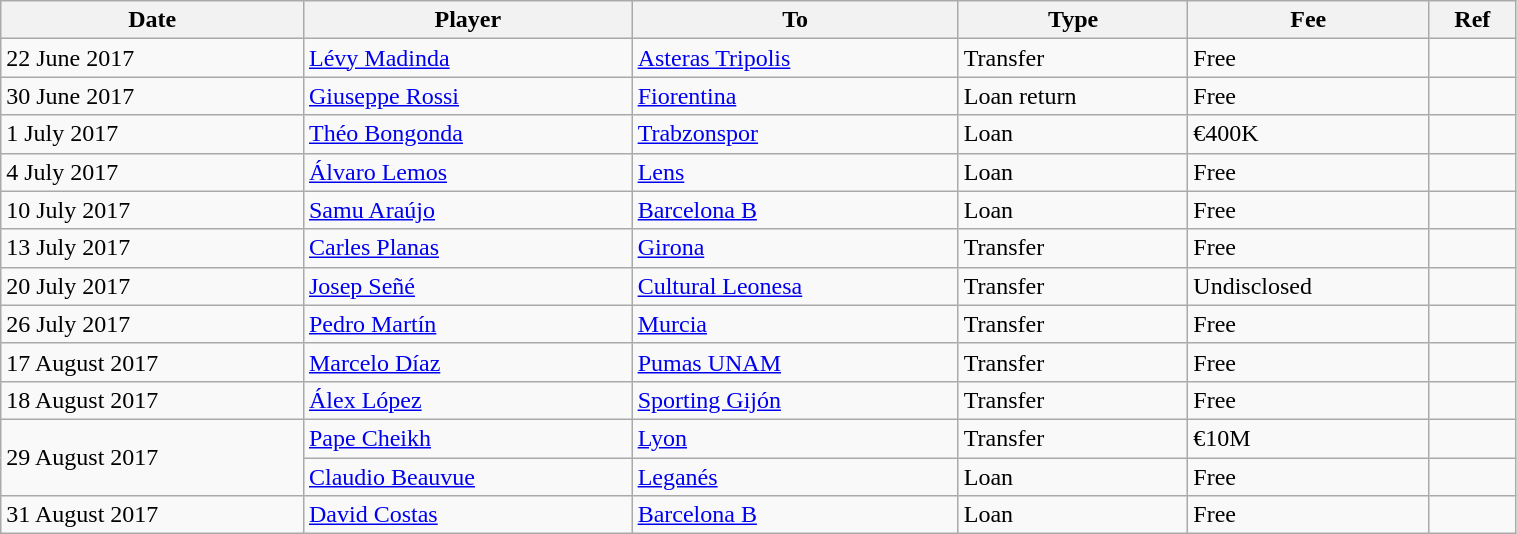<table class="wikitable" style="width:80%;">
<tr>
<th>Date</th>
<th>Player</th>
<th>To</th>
<th>Type</th>
<th>Fee</th>
<th>Ref</th>
</tr>
<tr>
<td>22 June 2017</td>
<td> <a href='#'>Lévy Madinda</a></td>
<td> <a href='#'>Asteras Tripolis</a></td>
<td>Transfer</td>
<td>Free</td>
<td></td>
</tr>
<tr>
<td>30 June 2017</td>
<td> <a href='#'>Giuseppe Rossi</a></td>
<td> <a href='#'>Fiorentina</a></td>
<td>Loan return</td>
<td>Free</td>
<td></td>
</tr>
<tr>
<td>1 July 2017</td>
<td> <a href='#'>Théo Bongonda</a></td>
<td> <a href='#'>Trabzonspor</a></td>
<td>Loan</td>
<td>€400K</td>
<td></td>
</tr>
<tr>
<td>4 July 2017</td>
<td> <a href='#'>Álvaro Lemos</a></td>
<td> <a href='#'>Lens</a></td>
<td>Loan</td>
<td>Free</td>
<td></td>
</tr>
<tr>
<td>10 July 2017</td>
<td> <a href='#'>Samu Araújo</a></td>
<td> <a href='#'>Barcelona B</a></td>
<td>Loan</td>
<td>Free</td>
<td></td>
</tr>
<tr>
<td>13 July 2017</td>
<td> <a href='#'>Carles Planas</a></td>
<td><a href='#'>Girona</a></td>
<td>Transfer</td>
<td>Free</td>
<td></td>
</tr>
<tr>
<td>20 July 2017</td>
<td> <a href='#'>Josep Señé</a></td>
<td> <a href='#'>Cultural Leonesa</a></td>
<td>Transfer</td>
<td>Undisclosed</td>
<td></td>
</tr>
<tr>
<td>26 July 2017</td>
<td> <a href='#'>Pedro Martín</a></td>
<td> <a href='#'>Murcia</a></td>
<td>Transfer</td>
<td>Free</td>
<td></td>
</tr>
<tr>
<td>17 August 2017</td>
<td> <a href='#'>Marcelo Díaz</a></td>
<td> <a href='#'>Pumas UNAM</a></td>
<td>Transfer</td>
<td>Free</td>
<td></td>
</tr>
<tr>
<td>18 August 2017</td>
<td> <a href='#'>Álex López</a></td>
<td><a href='#'>Sporting Gijón</a></td>
<td>Transfer</td>
<td>Free</td>
<td></td>
</tr>
<tr>
<td rowspan="2">29 August 2017</td>
<td> <a href='#'>Pape Cheikh</a></td>
<td> <a href='#'>Lyon</a></td>
<td>Transfer</td>
<td>€10M</td>
<td></td>
</tr>
<tr>
<td> <a href='#'>Claudio Beauvue</a></td>
<td><a href='#'>Leganés</a></td>
<td>Loan</td>
<td>Free</td>
<td></td>
</tr>
<tr>
<td>31 August 2017</td>
<td> <a href='#'>David Costas</a></td>
<td> <a href='#'>Barcelona B</a></td>
<td>Loan</td>
<td>Free</td>
<td></td>
</tr>
</table>
